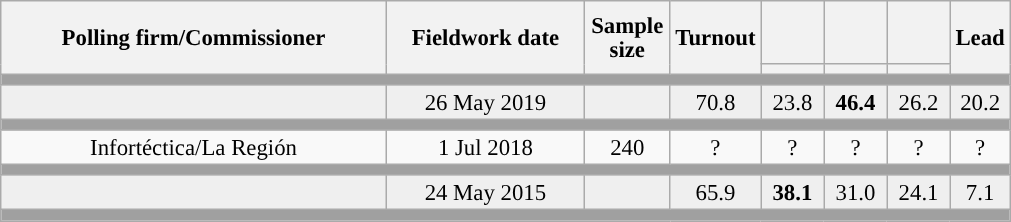<table class="wikitable collapsible collapsed" style="text-align:center; font-size:95%; line-height:16px;">
<tr style="height:42px;">
<th style="width:250px;" rowspan="2">Polling firm/Commissioner</th>
<th style="width:125px;" rowspan="2">Fieldwork date</th>
<th style="width:50px;" rowspan="2">Sample size</th>
<th style="width:45px;" rowspan="2">Turnout</th>
<th style="width:35px;"></th>
<th style="width:35px;"></th>
<th style="width:35px;"></th>
<th style="width:30px;" rowspan="2">Lead</th>
</tr>
<tr>
<th style="color:inherit;background:"></th>
<th style="color:inherit;background:"></th>
<th style="color:inherit;background:"></th>
</tr>
<tr>
<td colspan="8" style="background:#A0A0A0"></td>
</tr>
<tr style="background:#EFEFEF;">
<td><strong></strong></td>
<td>26 May 2019</td>
<td></td>
<td>70.8</td>
<td>23.8<br></td>
<td><strong>46.4</strong><br></td>
<td>26.2<br></td>
<td style="background:">20.2</td>
</tr>
<tr>
<td colspan="8" style="background:#A0A0A0"></td>
</tr>
<tr>
<td>Infortéctica/La Región</td>
<td>1 Jul 2018</td>
<td>240</td>
<td>?</td>
<td>?<br></td>
<td>?<br></td>
<td>?<br></td>
<td style="background:">?</td>
</tr>
<tr>
<td colspan="8" style="background:#A0A0A0"></td>
</tr>
<tr style="background:#EFEFEF;">
<td><strong></strong></td>
<td>24 May 2015</td>
<td></td>
<td>65.9</td>
<td><strong>38.1</strong><br></td>
<td>31.0<br></td>
<td>24.1<br></td>
<td style="background:">7.1</td>
</tr>
<tr>
<td colspan="8" style="background:#A0A0A0"></td>
</tr>
</table>
